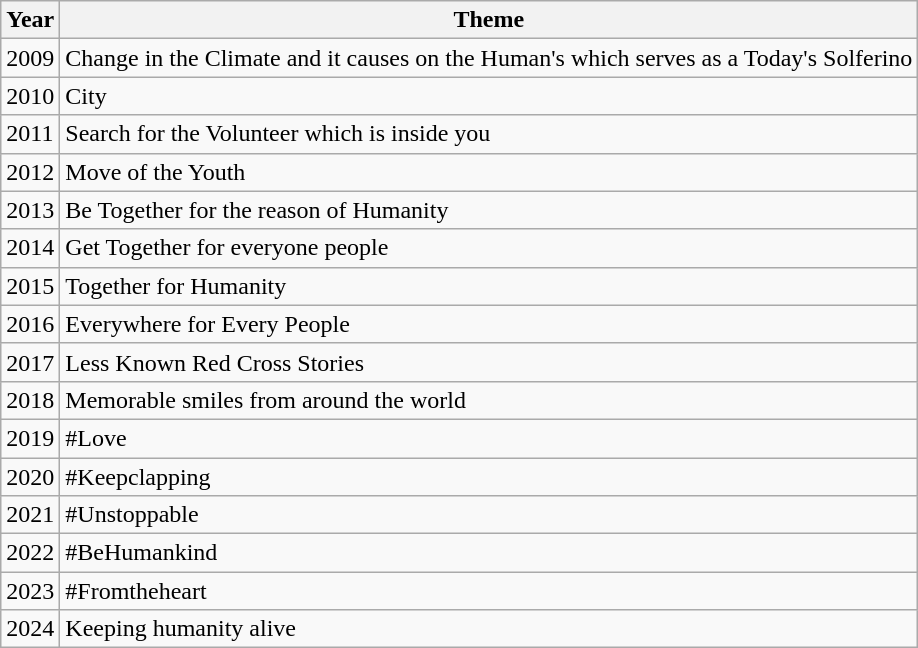<table class="wikitable">
<tr>
<th>Year</th>
<th>Theme</th>
</tr>
<tr>
<td>2009</td>
<td>Change in the Climate and it causes on the Human's which serves as a Today's Solferino</td>
</tr>
<tr>
<td>2010</td>
<td>City</td>
</tr>
<tr>
<td>2011</td>
<td>Search for the Volunteer which is inside you</td>
</tr>
<tr>
<td>2012</td>
<td>Move of the Youth</td>
</tr>
<tr>
<td>2013</td>
<td>Be Together for the reason of Humanity</td>
</tr>
<tr>
<td>2014</td>
<td>Get Together for everyone people</td>
</tr>
<tr>
<td>2015</td>
<td>Together for Humanity</td>
</tr>
<tr>
<td>2016</td>
<td>Everywhere for Every People</td>
</tr>
<tr>
<td>2017</td>
<td>Less Known Red Cross Stories</td>
</tr>
<tr>
<td>2018</td>
<td>Memorable smiles from around the world</td>
</tr>
<tr>
<td>2019</td>
<td>#Love</td>
</tr>
<tr>
<td>2020</td>
<td>#Keepclapping</td>
</tr>
<tr>
<td>2021</td>
<td>#Unstoppable</td>
</tr>
<tr>
<td>2022</td>
<td>#BeHumankind</td>
</tr>
<tr>
<td>2023</td>
<td>#Fromtheheart</td>
</tr>
<tr>
<td>2024</td>
<td>Keeping humanity alive</td>
</tr>
</table>
